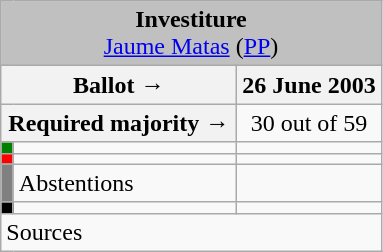<table class="wikitable" style="text-align:center;">
<tr>
<td colspan="3" align="center" bgcolor="#C0C0C0"><strong>Investiture</strong><br><a href='#'>Jaume Matas</a> (<a href='#'>PP</a>)</td>
</tr>
<tr>
<th colspan="2" width="150px">Ballot →</th>
<th>26 June 2003</th>
</tr>
<tr>
<th colspan="2">Required majority →</th>
<td>30 out of 59 </td>
</tr>
<tr>
<th width="1px" style="background:green;"></th>
<td align="left"></td>
<td></td>
</tr>
<tr>
<th style="color:inherit;background:red;"></th>
<td align="left"></td>
<td></td>
</tr>
<tr>
<th style="color:inherit;background:gray;"></th>
<td align="left"><span>Abstentions</span></td>
<td></td>
</tr>
<tr>
<th style="color:inherit;background:black;"></th>
<td align="left"></td>
<td></td>
</tr>
<tr>
<td align="left" colspan="3">Sources</td>
</tr>
</table>
